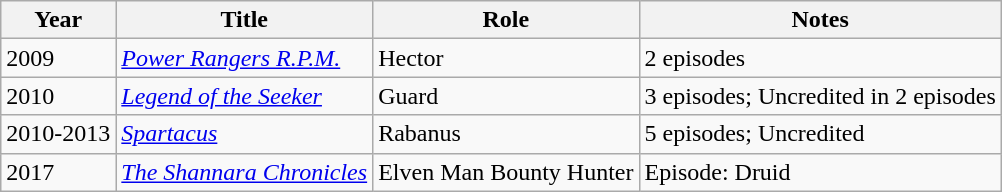<table class = "wikitable sortable">
<tr>
<th>Year</th>
<th>Title</th>
<th>Role</th>
<th>Notes</th>
</tr>
<tr>
<td>2009</td>
<td><em><a href='#'>Power Rangers R.P.M.</a></em></td>
<td>Hector</td>
<td>2 episodes</td>
</tr>
<tr>
<td>2010</td>
<td><em><a href='#'>Legend of the Seeker</a></em></td>
<td>Guard</td>
<td>3 episodes; Uncredited in 2 episodes</td>
</tr>
<tr>
<td>2010-2013</td>
<td><em><a href='#'>Spartacus</a></em></td>
<td>Rabanus</td>
<td>5 episodes; Uncredited</td>
</tr>
<tr>
<td>2017</td>
<td><em><a href='#'>The Shannara Chronicles</a></em></td>
<td>Elven Man Bounty Hunter</td>
<td>Episode: Druid</td>
</tr>
</table>
